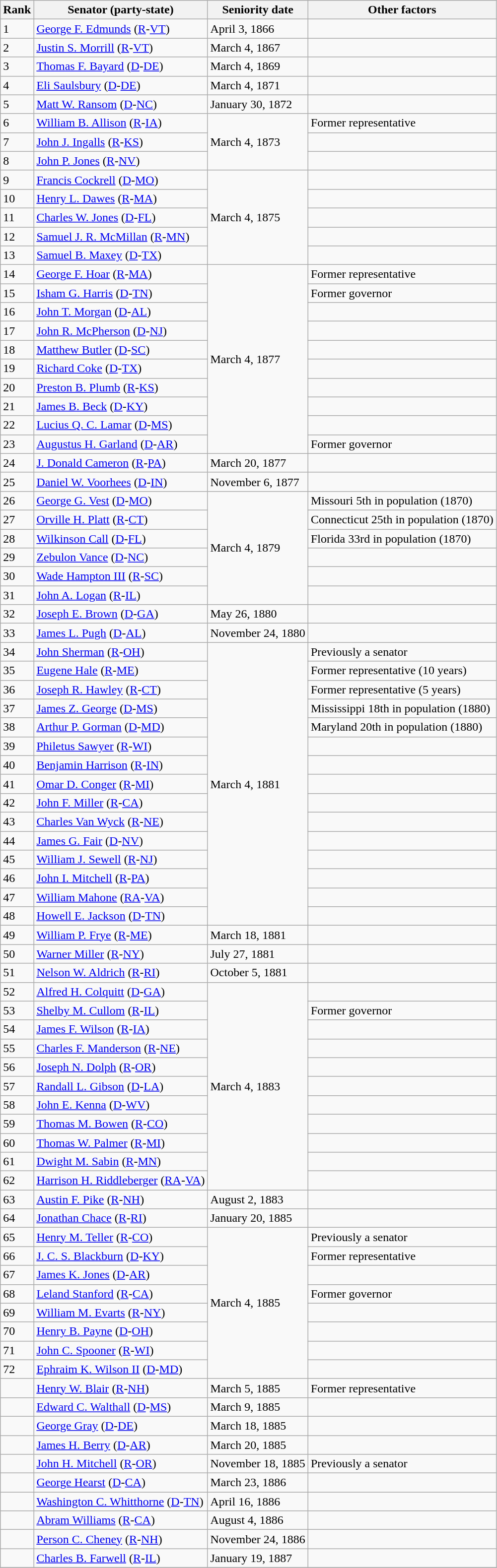<table class=wikitable>
<tr>
<th>Rank</th>
<th>Senator (party-state)</th>
<th>Seniority date</th>
<th>Other factors</th>
</tr>
<tr>
<td>1</td>
<td><a href='#'>George F. Edmunds</a> (<a href='#'>R</a>-<a href='#'>VT</a>)</td>
<td>April 3, 1866</td>
<td></td>
</tr>
<tr>
<td>2</td>
<td><a href='#'>Justin S. Morrill</a> (<a href='#'>R</a>-<a href='#'>VT</a>)</td>
<td>March 4, 1867</td>
<td></td>
</tr>
<tr>
<td>3</td>
<td><a href='#'>Thomas F. Bayard</a> (<a href='#'>D</a>-<a href='#'>DE</a>)</td>
<td>March 4, 1869</td>
<td></td>
</tr>
<tr>
<td>4</td>
<td><a href='#'>Eli Saulsbury</a> (<a href='#'>D</a>-<a href='#'>DE</a>)</td>
<td>March 4, 1871</td>
<td></td>
</tr>
<tr>
<td>5</td>
<td><a href='#'>Matt W. Ransom</a> (<a href='#'>D</a>-<a href='#'>NC</a>)</td>
<td>January 30, 1872</td>
<td></td>
</tr>
<tr>
<td>6</td>
<td><a href='#'>William B. Allison</a> (<a href='#'>R</a>-<a href='#'>IA</a>)</td>
<td rowspan=3>March 4, 1873</td>
<td>Former representative</td>
</tr>
<tr>
<td>7</td>
<td><a href='#'>John J. Ingalls</a> (<a href='#'>R</a>-<a href='#'>KS</a>)</td>
<td></td>
</tr>
<tr>
<td>8</td>
<td><a href='#'>John P. Jones</a> (<a href='#'>R</a>-<a href='#'>NV</a>)</td>
<td></td>
</tr>
<tr>
<td>9</td>
<td><a href='#'>Francis Cockrell</a> (<a href='#'>D</a>-<a href='#'>MO</a>)</td>
<td rowspan=5>March 4, 1875</td>
<td></td>
</tr>
<tr>
<td>10</td>
<td><a href='#'>Henry L. Dawes</a> (<a href='#'>R</a>-<a href='#'>MA</a>)</td>
<td></td>
</tr>
<tr>
<td>11</td>
<td><a href='#'>Charles W. Jones</a> (<a href='#'>D</a>-<a href='#'>FL</a>)</td>
<td></td>
</tr>
<tr>
<td>12</td>
<td><a href='#'>Samuel J. R. McMillan</a> (<a href='#'>R</a>-<a href='#'>MN</a>)</td>
<td></td>
</tr>
<tr>
<td>13</td>
<td><a href='#'>Samuel B. Maxey</a> (<a href='#'>D</a>-<a href='#'>TX</a>)</td>
<td></td>
</tr>
<tr>
<td>14</td>
<td><a href='#'>George F. Hoar</a> (<a href='#'>R</a>-<a href='#'>MA</a>)</td>
<td rowspan=10>March 4, 1877</td>
<td>Former representative</td>
</tr>
<tr>
<td>15</td>
<td><a href='#'>Isham G. Harris</a> (<a href='#'>D</a>-<a href='#'>TN</a>)</td>
<td>Former governor</td>
</tr>
<tr>
<td>16</td>
<td><a href='#'>John T. Morgan</a> (<a href='#'>D</a>-<a href='#'>AL</a>)</td>
<td></td>
</tr>
<tr>
<td>17</td>
<td><a href='#'>John R. McPherson</a> (<a href='#'>D</a>-<a href='#'>NJ</a>)</td>
<td></td>
</tr>
<tr>
<td>18</td>
<td><a href='#'>Matthew Butler</a> (<a href='#'>D</a>-<a href='#'>SC</a>)</td>
<td></td>
</tr>
<tr>
<td>19</td>
<td><a href='#'>Richard Coke</a> (<a href='#'>D</a>-<a href='#'>TX</a>)</td>
<td></td>
</tr>
<tr>
<td>20</td>
<td><a href='#'>Preston B. Plumb</a> (<a href='#'>R</a>-<a href='#'>KS</a>)</td>
<td></td>
</tr>
<tr>
<td>21</td>
<td><a href='#'>James B. Beck</a> (<a href='#'>D</a>-<a href='#'>KY</a>)</td>
<td></td>
</tr>
<tr>
<td>22</td>
<td><a href='#'>Lucius Q. C. Lamar</a> (<a href='#'>D</a>-<a href='#'>MS</a>)</td>
<td></td>
</tr>
<tr>
<td>23</td>
<td><a href='#'>Augustus H. Garland</a> (<a href='#'>D</a>-<a href='#'>AR</a>)</td>
<td>Former governor</td>
</tr>
<tr>
<td>24</td>
<td><a href='#'>J. Donald Cameron</a> (<a href='#'>R</a>-<a href='#'>PA</a>)</td>
<td>March 20, 1877</td>
<td></td>
</tr>
<tr>
<td>25</td>
<td><a href='#'>Daniel W. Voorhees</a> (<a href='#'>D</a>-<a href='#'>IN</a>)</td>
<td>November 6, 1877</td>
<td></td>
</tr>
<tr>
<td>26</td>
<td><a href='#'>George G. Vest</a> (<a href='#'>D</a>-<a href='#'>MO</a>)</td>
<td rowspan=6>March 4, 1879</td>
<td>Missouri 5th in population (1870)</td>
</tr>
<tr>
<td>27</td>
<td><a href='#'>Orville H. Platt</a> (<a href='#'>R</a>-<a href='#'>CT</a>)</td>
<td>Connecticut 25th in population (1870)</td>
</tr>
<tr>
<td>28</td>
<td><a href='#'>Wilkinson Call</a> (<a href='#'>D</a>-<a href='#'>FL</a>)</td>
<td>Florida 33rd in population (1870)</td>
</tr>
<tr>
<td>29</td>
<td><a href='#'>Zebulon Vance</a> (<a href='#'>D</a>-<a href='#'>NC</a>)</td>
<td></td>
</tr>
<tr>
<td>30</td>
<td><a href='#'>Wade Hampton III</a> (<a href='#'>R</a>-<a href='#'>SC</a>)</td>
<td></td>
</tr>
<tr>
<td>31</td>
<td><a href='#'>John A. Logan</a> (<a href='#'>R</a>-<a href='#'>IL</a>)</td>
<td></td>
</tr>
<tr>
<td>32</td>
<td><a href='#'>Joseph E. Brown</a> (<a href='#'>D</a>-<a href='#'>GA</a>)</td>
<td>May 26, 1880</td>
<td></td>
</tr>
<tr>
<td>33</td>
<td><a href='#'>James L. Pugh</a> (<a href='#'>D</a>-<a href='#'>AL</a>)</td>
<td>November 24, 1880</td>
<td></td>
</tr>
<tr>
<td>34</td>
<td><a href='#'>John Sherman</a> (<a href='#'>R</a>-<a href='#'>OH</a>)</td>
<td rowspan=15>March 4, 1881</td>
<td>Previously a senator</td>
</tr>
<tr>
<td>35</td>
<td><a href='#'>Eugene Hale</a> (<a href='#'>R</a>-<a href='#'>ME</a>)</td>
<td>Former representative (10 years)</td>
</tr>
<tr>
<td>36</td>
<td><a href='#'>Joseph R. Hawley</a> (<a href='#'>R</a>-<a href='#'>CT</a>)</td>
<td>Former representative (5 years)</td>
</tr>
<tr>
<td>37</td>
<td><a href='#'>James Z. George</a> (<a href='#'>D</a>-<a href='#'>MS</a>)</td>
<td>Mississippi 18th in population (1880)</td>
</tr>
<tr>
<td>38</td>
<td><a href='#'>Arthur P. Gorman</a> (<a href='#'>D</a>-<a href='#'>MD</a>)</td>
<td>Maryland 20th in population (1880)</td>
</tr>
<tr>
<td>39</td>
<td><a href='#'>Philetus Sawyer</a> (<a href='#'>R</a>-<a href='#'>WI</a>)</td>
<td></td>
</tr>
<tr>
<td>40</td>
<td><a href='#'>Benjamin Harrison</a> (<a href='#'>R</a>-<a href='#'>IN</a>)</td>
<td></td>
</tr>
<tr>
<td>41</td>
<td><a href='#'>Omar D. Conger</a> (<a href='#'>R</a>-<a href='#'>MI</a>)</td>
<td></td>
</tr>
<tr>
<td>42</td>
<td><a href='#'>John F. Miller</a> (<a href='#'>R</a>-<a href='#'>CA</a>)</td>
<td></td>
</tr>
<tr>
<td>43</td>
<td><a href='#'>Charles Van Wyck</a> (<a href='#'>R</a>-<a href='#'>NE</a>)</td>
<td></td>
</tr>
<tr>
<td>44</td>
<td><a href='#'>James G. Fair</a> (<a href='#'>D</a>-<a href='#'>NV</a>)</td>
<td></td>
</tr>
<tr>
<td>45</td>
<td><a href='#'>William J. Sewell</a> (<a href='#'>R</a>-<a href='#'>NJ</a>)</td>
<td></td>
</tr>
<tr>
<td>46</td>
<td><a href='#'>John I. Mitchell</a> (<a href='#'>R</a>-<a href='#'>PA</a>)</td>
<td></td>
</tr>
<tr>
<td>47</td>
<td><a href='#'>William Mahone</a> (<a href='#'>RA</a>-<a href='#'>VA</a>)</td>
<td></td>
</tr>
<tr>
<td>48</td>
<td><a href='#'>Howell E. Jackson</a> (<a href='#'>D</a>-<a href='#'>TN</a>)</td>
<td></td>
</tr>
<tr>
<td>49</td>
<td><a href='#'>William P. Frye</a> (<a href='#'>R</a>-<a href='#'>ME</a>)</td>
<td>March 18, 1881</td>
<td></td>
</tr>
<tr>
<td>50</td>
<td><a href='#'>Warner Miller</a> (<a href='#'>R</a>-<a href='#'>NY</a>)</td>
<td>July 27, 1881</td>
<td></td>
</tr>
<tr>
<td>51</td>
<td><a href='#'>Nelson W. Aldrich</a> (<a href='#'>R</a>-<a href='#'>RI</a>)</td>
<td>October 5, 1881</td>
<td></td>
</tr>
<tr>
<td>52</td>
<td><a href='#'>Alfred H. Colquitt</a> (<a href='#'>D</a>-<a href='#'>GA</a>)</td>
<td rowspan=11>March 4, 1883</td>
<td></td>
</tr>
<tr>
<td>53</td>
<td><a href='#'>Shelby M. Cullom</a> (<a href='#'>R</a>-<a href='#'>IL</a>)</td>
<td>Former governor</td>
</tr>
<tr>
<td>54</td>
<td><a href='#'>James F. Wilson</a> (<a href='#'>R</a>-<a href='#'>IA</a>)</td>
<td></td>
</tr>
<tr>
<td>55</td>
<td><a href='#'>Charles F. Manderson</a> (<a href='#'>R</a>-<a href='#'>NE</a>)</td>
<td></td>
</tr>
<tr>
<td>56</td>
<td><a href='#'>Joseph N. Dolph</a> (<a href='#'>R</a>-<a href='#'>OR</a>)</td>
<td></td>
</tr>
<tr>
<td>57</td>
<td><a href='#'>Randall L. Gibson</a> (<a href='#'>D</a>-<a href='#'>LA</a>)</td>
<td></td>
</tr>
<tr>
<td>58</td>
<td><a href='#'>John E. Kenna</a> (<a href='#'>D</a>-<a href='#'>WV</a>)</td>
<td></td>
</tr>
<tr>
<td>59</td>
<td><a href='#'>Thomas M. Bowen</a> (<a href='#'>R</a>-<a href='#'>CO</a>)</td>
<td></td>
</tr>
<tr>
<td>60</td>
<td><a href='#'>Thomas W. Palmer</a> (<a href='#'>R</a>-<a href='#'>MI</a>)</td>
<td></td>
</tr>
<tr>
<td>61</td>
<td><a href='#'>Dwight M. Sabin</a> (<a href='#'>R</a>-<a href='#'>MN</a>)</td>
<td></td>
</tr>
<tr>
<td>62</td>
<td><a href='#'>Harrison H. Riddleberger</a> (<a href='#'>RA</a>-<a href='#'>VA</a>)</td>
<td></td>
</tr>
<tr>
<td>63</td>
<td><a href='#'>Austin F. Pike</a> (<a href='#'>R</a>-<a href='#'>NH</a>)</td>
<td>August 2, 1883</td>
<td></td>
</tr>
<tr>
<td>64</td>
<td><a href='#'>Jonathan Chace</a> (<a href='#'>R</a>-<a href='#'>RI</a>)</td>
<td>January 20, 1885</td>
<td></td>
</tr>
<tr>
<td>65</td>
<td><a href='#'>Henry M. Teller</a> (<a href='#'>R</a>-<a href='#'>CO</a>)</td>
<td rowspan=8>March 4, 1885</td>
<td>Previously a senator</td>
</tr>
<tr>
<td>66</td>
<td><a href='#'>J. C. S. Blackburn</a> (<a href='#'>D</a>-<a href='#'>KY</a>)</td>
<td>Former representative</td>
</tr>
<tr>
<td>67</td>
<td><a href='#'>James K. Jones</a> (<a href='#'>D</a>-<a href='#'>AR</a>)</td>
<td></td>
</tr>
<tr>
<td>68</td>
<td><a href='#'>Leland Stanford</a> (<a href='#'>R</a>-<a href='#'>CA</a>)</td>
<td>Former governor</td>
</tr>
<tr>
<td>69</td>
<td><a href='#'>William M. Evarts</a> (<a href='#'>R</a>-<a href='#'>NY</a>)</td>
<td></td>
</tr>
<tr>
<td>70</td>
<td><a href='#'>Henry B. Payne</a> (<a href='#'>D</a>-<a href='#'>OH</a>)</td>
<td></td>
</tr>
<tr>
<td>71</td>
<td><a href='#'>John C. Spooner</a> (<a href='#'>R</a>-<a href='#'>WI</a>)</td>
<td></td>
</tr>
<tr>
<td>72</td>
<td><a href='#'>Ephraim K. Wilson II</a> (<a href='#'>D</a>-<a href='#'>MD</a>)</td>
<td></td>
</tr>
<tr>
<td></td>
<td><a href='#'>Henry W. Blair</a> (<a href='#'>R</a>-<a href='#'>NH</a>)</td>
<td>March 5, 1885</td>
<td>Former representative</td>
</tr>
<tr>
<td></td>
<td><a href='#'>Edward C. Walthall</a> (<a href='#'>D</a>-<a href='#'>MS</a>)</td>
<td>March 9, 1885</td>
<td></td>
</tr>
<tr>
<td></td>
<td><a href='#'>George Gray</a> (<a href='#'>D</a>-<a href='#'>DE</a>)</td>
<td>March 18, 1885</td>
<td></td>
</tr>
<tr>
<td></td>
<td><a href='#'>James H. Berry</a> (<a href='#'>D</a>-<a href='#'>AR</a>)</td>
<td>March 20, 1885</td>
<td></td>
</tr>
<tr>
<td></td>
<td><a href='#'>John H. Mitchell</a> (<a href='#'>R</a>-<a href='#'>OR</a>)</td>
<td>November 18, 1885</td>
<td>Previously a senator</td>
</tr>
<tr>
<td></td>
<td><a href='#'>George Hearst</a> (<a href='#'>D</a>-<a href='#'>CA</a>)</td>
<td>March 23, 1886</td>
<td></td>
</tr>
<tr>
<td></td>
<td><a href='#'>Washington C. Whitthorne</a> (<a href='#'>D</a>-<a href='#'>TN</a>)</td>
<td>April 16, 1886</td>
<td></td>
</tr>
<tr>
<td></td>
<td><a href='#'>Abram Williams</a> (<a href='#'>R</a>-<a href='#'>CA</a>)</td>
<td>August 4, 1886</td>
<td></td>
</tr>
<tr>
<td></td>
<td><a href='#'>Person C. Cheney</a> (<a href='#'>R</a>-<a href='#'>NH</a>)</td>
<td>November 24, 1886</td>
<td></td>
</tr>
<tr>
<td></td>
<td><a href='#'>Charles B. Farwell</a> (<a href='#'>R</a>-<a href='#'>IL</a>)</td>
<td>January 19, 1887</td>
<td></td>
</tr>
<tr>
</tr>
</table>
